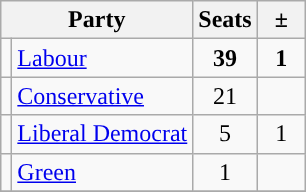<table class="sortable wikitable">
<tr>
<th colspan="2">Party</th>
<th>Seats</th>
<th>  ±  </th>
</tr>
<tr>
<td style="background-color: "></td>
<td><a href='#'>Labour</a></td>
<td align="center"><strong>39</strong></td>
<td align="center"><strong>1</strong></td>
</tr>
<tr>
<td style="background-color: "></td>
<td><a href='#'>Conservative</a></td>
<td align="center">21</td>
<td align="center"></td>
</tr>
<tr>
<td style="background-color: "></td>
<td><a href='#'>Liberal Democrat</a></td>
<td align="center">5</td>
<td align="center">1</td>
</tr>
<tr>
<td style="background-color: "></td>
<td><a href='#'>Green</a></td>
<td align="center">1</td>
<td align="center"></td>
</tr>
<tr>
</tr>
</table>
